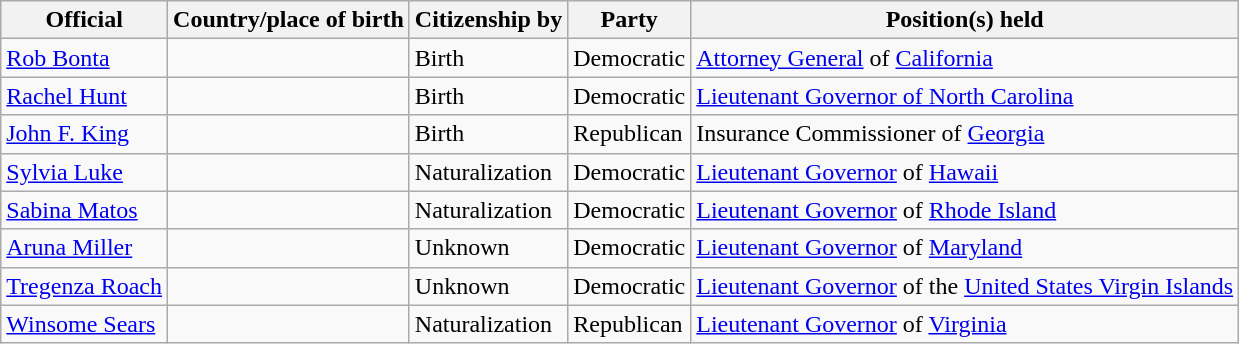<table class="wikitable sortable">
<tr>
<th>Official</th>
<th>Country/place of birth</th>
<th>Citizenship by</th>
<th>Party</th>
<th>Position(s) held</th>
</tr>
<tr>
<td><a href='#'>Rob Bonta</a></td>
<td></td>
<td>Birth</td>
<td>Democratic</td>
<td><a href='#'>Attorney General</a> of  <a href='#'>California</a></td>
</tr>
<tr>
<td><a href='#'>Rachel Hunt</a></td>
<td></td>
<td>Birth</td>
<td>Democratic</td>
<td><a href='#'>Lieutenant Governor of North Carolina</a></td>
</tr>
<tr>
<td><a href='#'>John F. King</a></td>
<td></td>
<td>Birth</td>
<td>Republican</td>
<td>Insurance Commissioner of <a href='#'>Georgia</a></td>
</tr>
<tr>
<td><a href='#'>Sylvia Luke</a></td>
<td></td>
<td>Naturalization</td>
<td>Democratic</td>
<td><a href='#'>Lieutenant Governor</a> of <a href='#'>Hawaii</a></td>
</tr>
<tr>
<td><a href='#'>Sabina Matos</a></td>
<td></td>
<td>Naturalization</td>
<td>Democratic</td>
<td><a href='#'>Lieutenant Governor</a> of <a href='#'>Rhode Island</a></td>
</tr>
<tr>
<td><a href='#'>Aruna Miller</a></td>
<td></td>
<td>Unknown</td>
<td>Democratic</td>
<td><a href='#'>Lieutenant Governor</a> of <a href='#'>Maryland</a></td>
</tr>
<tr>
<td><a href='#'>Tregenza Roach</a></td>
<td></td>
<td>Unknown</td>
<td>Democratic</td>
<td><a href='#'>Lieutenant Governor</a> of the <a href='#'>United States Virgin Islands</a></td>
</tr>
<tr>
<td><a href='#'>Winsome Sears</a></td>
<td></td>
<td>Naturalization</td>
<td>Republican</td>
<td><a href='#'>Lieutenant Governor</a> of <a href='#'>Virginia</a></td>
</tr>
</table>
